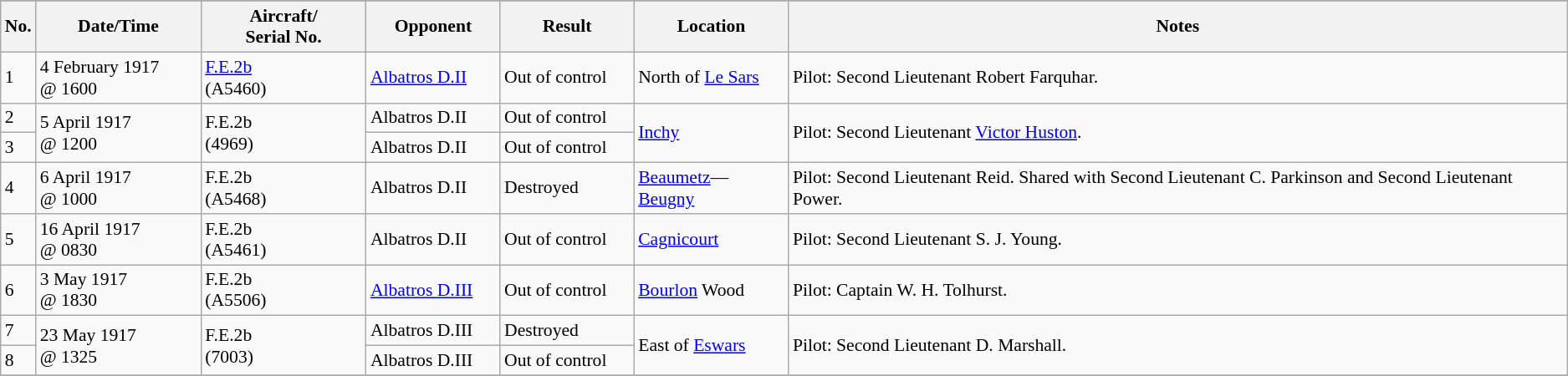<table class="wikitable" style="font-size:90%;">
<tr>
</tr>
<tr>
<th>No.</th>
<th width="125">Date/Time</th>
<th width="125">Aircraft/<br>Serial No.</th>
<th width="100">Opponent</th>
<th width="100">Result</th>
<th>Location</th>
<th>Notes</th>
</tr>
<tr>
<td>1</td>
<td>4 February 1917<br>@ 1600</td>
<td><a href='#'>F.E.2b</a><br>(A5460)</td>
<td><a href='#'>Albatros D.II</a></td>
<td>Out of control</td>
<td>North of <a href='#'>Le Sars</a></td>
<td>Pilot: Second Lieutenant Robert Farquhar.</td>
</tr>
<tr>
<td>2</td>
<td rowspan="2">5 April 1917<br>@ 1200</td>
<td rowspan="2">F.E.2b<br>(4969)</td>
<td>Albatros D.II</td>
<td>Out of control</td>
<td rowspan="2"><a href='#'>Inchy</a></td>
<td rowspan="2">Pilot: Second Lieutenant <a href='#'>Victor Huston</a>.</td>
</tr>
<tr>
<td>3</td>
<td>Albatros D.II</td>
<td>Out of control</td>
</tr>
<tr>
<td>4</td>
<td>6 April 1917<br>@ 1000</td>
<td>F.E.2b<br>(A5468)</td>
<td>Albatros D.II</td>
<td>Destroyed</td>
<td><a href='#'>Beaumetz</a>—<a href='#'>Beugny</a></td>
<td>Pilot: Second Lieutenant Reid. Shared with Second Lieutenant C. Parkinson and Second Lieutenant Power.</td>
</tr>
<tr>
<td>5</td>
<td>16 April 1917<br>@ 0830</td>
<td>F.E.2b<br>(A5461)</td>
<td>Albatros D.II</td>
<td>Out of control</td>
<td><a href='#'>Cagnicourt</a></td>
<td>Pilot: Second Lieutenant S. J. Young.</td>
</tr>
<tr>
<td>6</td>
<td>3 May 1917<br>@ 1830</td>
<td>F.E.2b<br>(A5506)</td>
<td><a href='#'>Albatros D.III</a></td>
<td>Out of control</td>
<td><a href='#'>Bourlon</a> Wood</td>
<td>Pilot: Captain W. H. Tolhurst.</td>
</tr>
<tr>
<td>7</td>
<td rowspan="2">23 May 1917<br>@ 1325</td>
<td rowspan="2">F.E.2b<br>(7003)</td>
<td>Albatros D.III</td>
<td>Destroyed</td>
<td rowspan="2">East of <a href='#'>Eswars</a></td>
<td rowspan="2">Pilot: Second Lieutenant D. Marshall.</td>
</tr>
<tr>
<td>8</td>
<td>Albatros D.III</td>
<td>Out of control</td>
</tr>
<tr>
</tr>
</table>
